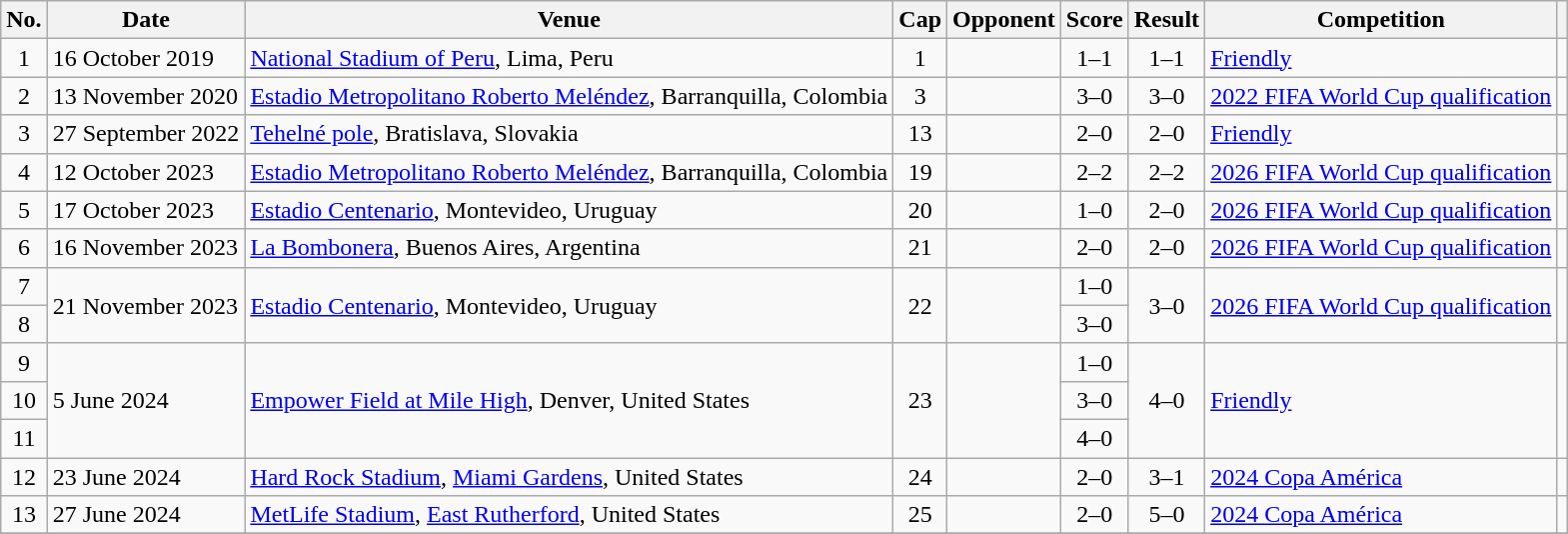<table class="wikitable sortable">
<tr>
<th scope="col">No.</th>
<th scope="col">Date</th>
<th scope="col">Venue</th>
<th scope="col">Cap</th>
<th scope="col">Opponent</th>
<th scope="col">Score</th>
<th scope="col">Result</th>
<th scope="col">Competition</th>
<th scope="col" class="unsortable"></th>
</tr>
<tr>
<td style="text-align: center;">1</td>
<td>16 October 2019</td>
<td><a href='#'>National Stadium of Peru</a>, Lima, Peru</td>
<td style="text-align: center;">1</td>
<td></td>
<td style="text-align: center;">1–1</td>
<td style="text-align: center;">1–1</td>
<td><a href='#'>Friendly</a></td>
<td style="text-align: center;"></td>
</tr>
<tr>
<td style="text-align: center;">2</td>
<td>13 November 2020</td>
<td><a href='#'>Estadio Metropolitano Roberto Meléndez</a>, Barranquilla, Colombia</td>
<td style="text-align: center;">3</td>
<td></td>
<td style="text-align: center;">3–0</td>
<td style="text-align: center;">3–0</td>
<td><a href='#'>2022 FIFA World Cup qualification</a></td>
<td style="text-align: center;"></td>
</tr>
<tr>
<td style="text-align: center;">3</td>
<td>27 September 2022</td>
<td><a href='#'>Tehelné pole</a>, Bratislava, Slovakia</td>
<td style="text-align: center;">13</td>
<td></td>
<td style="text-align: center;">2–0</td>
<td style="text-align: center;">2–0</td>
<td><a href='#'>Friendly</a></td>
<td style="text-align: center;"></td>
</tr>
<tr>
<td style="text-align: center;">4</td>
<td>12 October 2023</td>
<td><a href='#'>Estadio Metropolitano Roberto Meléndez</a>, Barranquilla, Colombia</td>
<td style="text-align: center;">19</td>
<td></td>
<td style="text-align: center;">2–2</td>
<td style="text-align: center;">2–2</td>
<td><a href='#'>2026 FIFA World Cup qualification</a></td>
<td style="text-align: center;"></td>
</tr>
<tr>
<td style="text-align: center;">5</td>
<td>17 October 2023</td>
<td><a href='#'>Estadio Centenario</a>, Montevideo, Uruguay</td>
<td style="text-align: center;">20</td>
<td></td>
<td style="text-align: center;">1–0</td>
<td style="text-align: center;">2–0</td>
<td><a href='#'>2026 FIFA World Cup qualification</a></td>
<td style="text-align: center;"></td>
</tr>
<tr>
<td style="text-align: center;">6</td>
<td>16 November 2023</td>
<td><a href='#'>La Bombonera</a>, Buenos Aires, Argentina</td>
<td style="text-align: center;">21</td>
<td></td>
<td style="text-align: center;">2–0</td>
<td style="text-align: center;">2–0</td>
<td><a href='#'>2026 FIFA World Cup qualification</a></td>
<td style="text-align: center;"></td>
</tr>
<tr>
<td style="text-align: center;">7</td>
<td rowspan="2">21 November 2023</td>
<td rowspan="2"><a href='#'>Estadio Centenario</a>, Montevideo, Uruguay</td>
<td rowspan="2" style="text-align: center;">22</td>
<td rowspan="2"></td>
<td style="text-align: center;">1–0</td>
<td rowspan="2" style="text-align: center;">3–0</td>
<td rowspan="2"><a href='#'>2026 FIFA World Cup qualification</a></td>
<td rowspan="2" style="text-align: center;"></td>
</tr>
<tr>
<td style="text-align: center;">8</td>
<td style="text-align: center;">3–0</td>
</tr>
<tr>
<td style="text-align: center;">9</td>
<td rowspan="3">5 June 2024</td>
<td rowspan="3"><a href='#'>Empower Field at Mile High</a>, Denver, United States</td>
<td rowspan="3" style="text-align: center;">23</td>
<td rowspan="3"></td>
<td style="text-align: center;">1–0</td>
<td rowspan="3" style="text-align: center;">4–0</td>
<td rowspan="3"><a href='#'>Friendly</a></td>
<td rowspan="3" style="text-align: center;"></td>
</tr>
<tr>
<td style="text-align: center;">10</td>
<td style="text-align: center;">3–0</td>
</tr>
<tr>
<td style="text-align: center;">11</td>
<td style="text-align: center;">4–0</td>
</tr>
<tr>
<td style="text-align: center;">12</td>
<td>23 June 2024</td>
<td><a href='#'>Hard Rock Stadium</a>, <a href='#'>Miami Gardens</a>, United States</td>
<td style="text-align: center;">24</td>
<td></td>
<td style="text-align: center;">2–0</td>
<td style="text-align: center;">3–1</td>
<td><a href='#'>2024 Copa América</a></td>
<td></td>
</tr>
<tr>
<td style="text-align: center;">13</td>
<td>27 June 2024</td>
<td><a href='#'>MetLife Stadium</a>, <a href='#'>East Rutherford</a>, United States</td>
<td style="text-align: center;">25</td>
<td></td>
<td style="text-align: center;">2–0</td>
<td style="text-align: center;">5–0</td>
<td><a href='#'>2024 Copa América</a></td>
<td></td>
</tr>
<tr>
</tr>
</table>
